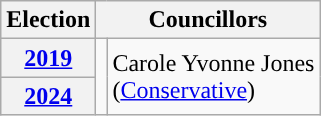<table class="wikitable">
<tr>
<th>Election</th>
<th colspan="2">Councillors</th>
</tr>
<tr>
<th><a href='#'>2019</a></th>
<td rowspan="5" style="background-color: "></td>
<td rowspan="2">Carole Yvonne Jones<br>(<a href='#'>Conservative</a>)</td>
</tr>
<tr>
<th><a href='#'>2024</a></th>
</tr>
</table>
